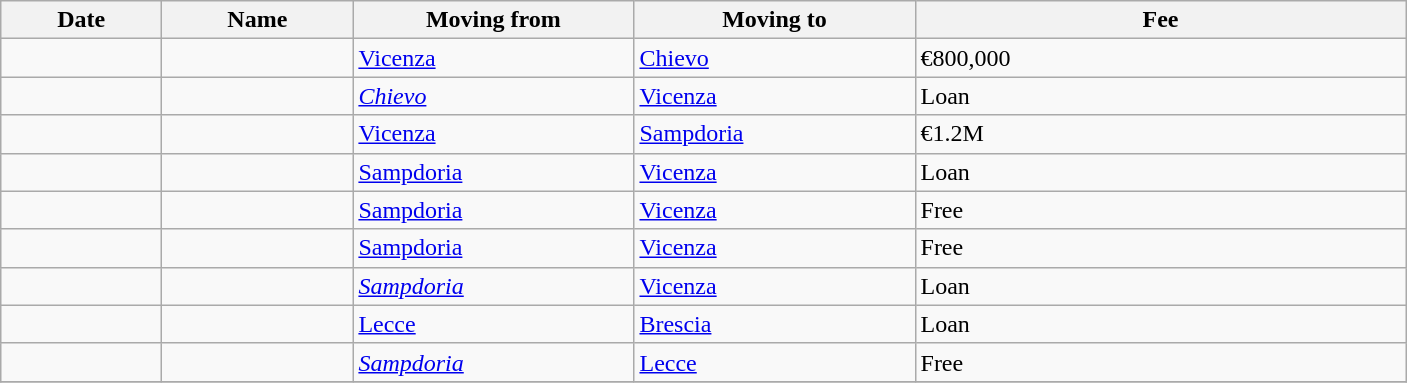<table class="wikitable sortable">
<tr>
<th style="width:100px;">Date</th>
<th style="width:120px;">Name</th>
<th style="width:180px;">Moving from</th>
<th style="width:180px;">Moving to</th>
<th style="width:320px;">Fee</th>
</tr>
<tr>
<td><strong></strong></td>
<td></td>
<td><a href='#'>Vicenza</a></td>
<td><a href='#'>Chievo</a></td>
<td> €800,000</td>
</tr>
<tr>
<td><strong></strong></td>
<td></td>
<td><em><a href='#'>Chievo</a></em></td>
<td><a href='#'>Vicenza</a></td>
<td>Loan</td>
</tr>
<tr>
<td><strong></strong></td>
<td></td>
<td><a href='#'>Vicenza</a></td>
<td><a href='#'>Sampdoria</a></td>
<td> €1.2M</td>
</tr>
<tr>
<td><strong></strong></td>
<td></td>
<td><a href='#'>Sampdoria</a></td>
<td><a href='#'>Vicenza</a></td>
<td>Loan</td>
</tr>
<tr>
<td><strong></strong></td>
<td></td>
<td><a href='#'>Sampdoria</a></td>
<td><a href='#'>Vicenza</a></td>
<td> Free</td>
</tr>
<tr>
<td><strong></strong></td>
<td></td>
<td><a href='#'>Sampdoria</a></td>
<td><a href='#'>Vicenza</a></td>
<td> Free</td>
</tr>
<tr>
<td><strong></strong></td>
<td></td>
<td><em><a href='#'>Sampdoria</a></em></td>
<td><a href='#'>Vicenza</a></td>
<td>Loan</td>
</tr>
<tr>
<td><strong></strong></td>
<td></td>
<td><a href='#'>Lecce</a></td>
<td><a href='#'>Brescia</a></td>
<td>Loan</td>
</tr>
<tr>
<td><strong></strong></td>
<td></td>
<td><em><a href='#'>Sampdoria</a></em></td>
<td><a href='#'>Lecce</a></td>
<td> Free</td>
</tr>
<tr>
</tr>
</table>
